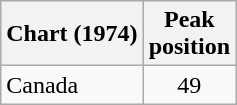<table class="wikitable">
<tr>
<th>Chart (1974)</th>
<th>Peak<br> position</th>
</tr>
<tr>
<td>Canada</td>
<td align="center">49</td>
</tr>
</table>
